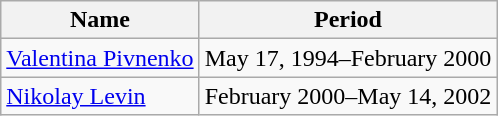<table class="wikitable">
<tr>
<th>Name</th>
<th>Period</th>
</tr>
<tr>
<td><a href='#'>Valentina Pivnenko</a></td>
<td>May 17, 1994–February 2000</td>
</tr>
<tr>
<td><a href='#'>Nikolay Levin</a></td>
<td>February 2000–May 14, 2002</td>
</tr>
</table>
